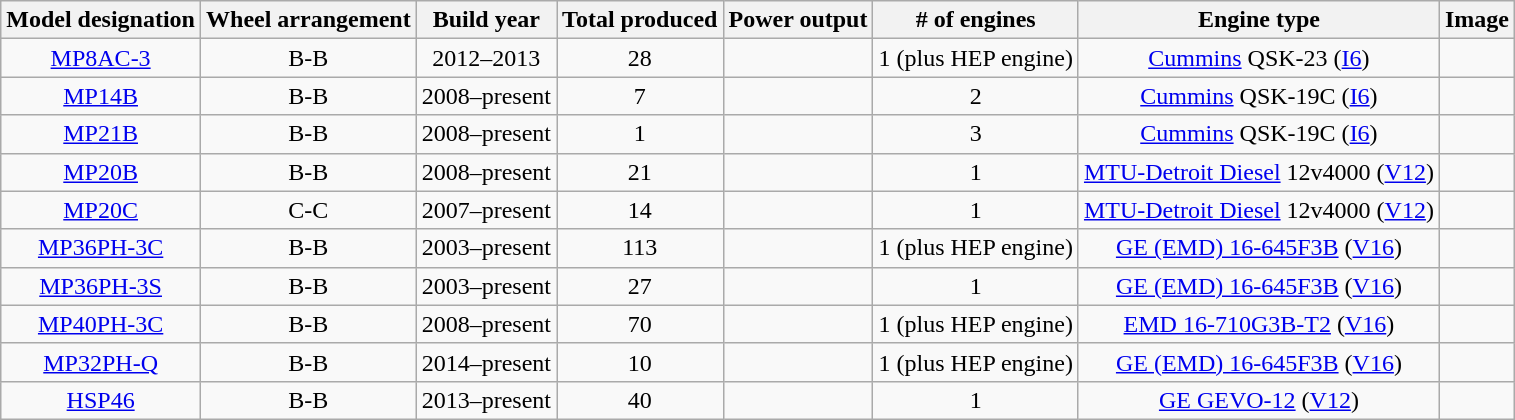<table class="wikitable" border="1">
<tr>
<th>Model designation</th>
<th>Wheel arrangement</th>
<th>Build year</th>
<th>Total produced</th>
<th>Power output</th>
<th># of engines</th>
<th>Engine type</th>
<th>Image</th>
</tr>
<tr align="center">
<td><a href='#'>MP8AC-3</a></td>
<td>B-B</td>
<td>2012–2013</td>
<td>28</td>
<td></td>
<td>1 (plus HEP engine)</td>
<td><a href='#'>Cummins</a> QSK-23 (<a href='#'>I6</a>)</td>
<td></td>
</tr>
<tr align="center">
<td><a href='#'>MP14B</a></td>
<td>B-B</td>
<td>2008–present</td>
<td>7</td>
<td></td>
<td>2</td>
<td><a href='#'>Cummins</a> QSK-19C (<a href='#'>I6</a>)</td>
<td></td>
</tr>
<tr align="center">
<td><a href='#'>MP21B</a></td>
<td>B-B</td>
<td>2008–present</td>
<td>1</td>
<td></td>
<td>3</td>
<td><a href='#'>Cummins</a> QSK-19C (<a href='#'>I6</a>)</td>
<td></td>
</tr>
<tr align="center">
<td><a href='#'>MP20B</a></td>
<td>B-B</td>
<td>2008–present</td>
<td>21</td>
<td></td>
<td>1</td>
<td><a href='#'>MTU-Detroit Diesel</a> 12v4000 (<a href='#'>V12</a>)</td>
<td></td>
</tr>
<tr align="center">
<td><a href='#'>MP20C</a></td>
<td>C-C</td>
<td>2007–present</td>
<td>14</td>
<td></td>
<td>1</td>
<td><a href='#'>MTU-Detroit Diesel</a> 12v4000 (<a href='#'>V12</a>)</td>
<td></td>
</tr>
<tr align="center">
<td><a href='#'>MP36PH-3C</a></td>
<td>B-B</td>
<td>2003–present</td>
<td>113</td>
<td></td>
<td>1 (plus HEP engine)</td>
<td><a href='#'>GE (EMD) 16-645F3B</a> (<a href='#'>V16</a>)</td>
<td></td>
</tr>
<tr align="center">
<td><a href='#'>MP36PH-3S</a></td>
<td>B-B</td>
<td>2003–present</td>
<td>27</td>
<td></td>
<td>1</td>
<td><a href='#'>GE (EMD) 16-645F3B</a> (<a href='#'>V16</a>)</td>
<td></td>
</tr>
<tr align="center">
<td><a href='#'>MP40PH-3C</a></td>
<td>B-B</td>
<td>2008–present</td>
<td>70</td>
<td></td>
<td>1 (plus HEP engine)</td>
<td><a href='#'>EMD 16-710G3B-T2</a> (<a href='#'>V16</a>)</td>
<td></td>
</tr>
<tr align="center">
<td><a href='#'>MP32PH-Q</a></td>
<td>B-B</td>
<td>2014–present</td>
<td>10</td>
<td></td>
<td>1 (plus HEP engine)</td>
<td><a href='#'>GE (EMD) 16-645F3B</a> (<a href='#'>V16</a>)</td>
<td></td>
</tr>
<tr align="center">
<td><a href='#'>HSP46</a></td>
<td>B-B</td>
<td>2013–present</td>
<td>40</td>
<td></td>
<td>1</td>
<td><a href='#'>GE GEVO-12</a> (<a href='#'>V12</a>)</td>
<td></td>
</tr>
</table>
